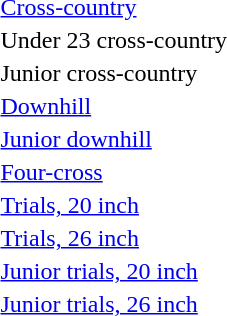<table>
<tr>
<td><a href='#'>Cross-country</a></td>
<td></td>
<td></td>
<td></td>
</tr>
<tr>
<td>Under 23 cross-country</td>
<td></td>
<td></td>
<td></td>
</tr>
<tr>
<td>Junior cross-country</td>
<td></td>
<td></td>
<td></td>
</tr>
<tr>
<td><a href='#'>Downhill</a></td>
<td></td>
<td></td>
<td></td>
</tr>
<tr>
<td><a href='#'>Junior downhill</a></td>
<td></td>
<td></td>
<td></td>
</tr>
<tr>
<td><a href='#'>Four-cross</a></td>
<td></td>
<td></td>
<td></td>
</tr>
<tr>
<td><a href='#'>Trials, 20 inch</a></td>
<td></td>
<td></td>
<td></td>
</tr>
<tr>
<td><a href='#'>Trials, 26 inch</a></td>
<td></td>
<td></td>
<td></td>
</tr>
<tr>
<td><a href='#'>Junior trials, 20 inch</a></td>
<td></td>
<td></td>
<td></td>
</tr>
<tr>
<td><a href='#'>Junior trials, 26 inch</a></td>
<td></td>
<td></td>
<td></td>
</tr>
</table>
